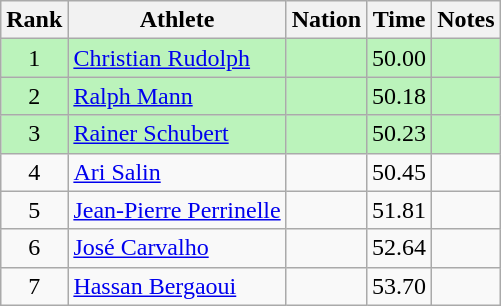<table class="wikitable sortable" style="text-align:center">
<tr>
<th>Rank</th>
<th>Athlete</th>
<th>Nation</th>
<th>Time</th>
<th>Notes</th>
</tr>
<tr bgcolor=bbf3bb>
<td>1</td>
<td align=left><a href='#'>Christian Rudolph</a></td>
<td align=left></td>
<td>50.00</td>
<td></td>
</tr>
<tr bgcolor=bbf3bb>
<td>2</td>
<td align=left><a href='#'>Ralph Mann</a></td>
<td align=left></td>
<td>50.18</td>
<td></td>
</tr>
<tr bgcolor=bbf3bb>
<td>3</td>
<td align=left><a href='#'>Rainer Schubert</a></td>
<td align=left></td>
<td>50.23</td>
<td></td>
</tr>
<tr>
<td>4</td>
<td align=left><a href='#'>Ari Salin</a></td>
<td align=left></td>
<td>50.45</td>
<td></td>
</tr>
<tr>
<td>5</td>
<td align=left><a href='#'>Jean-Pierre Perrinelle</a></td>
<td align=left></td>
<td>51.81</td>
<td></td>
</tr>
<tr>
<td>6</td>
<td align=left><a href='#'>José Carvalho</a></td>
<td align=left></td>
<td>52.64</td>
<td></td>
</tr>
<tr>
<td>7</td>
<td align=left><a href='#'>Hassan Bergaoui</a></td>
<td align=left></td>
<td>53.70</td>
<td></td>
</tr>
</table>
